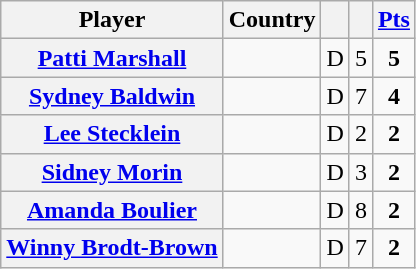<table class= "wikitable" style="text-align: center;">
<tr>
<th scope="col">Player</th>
<th scope="col">Country</th>
<th scope="col"></th>
<th scope="col"></th>
<th scope="col"><a href='#'>Pts</a></th>
</tr>
<tr>
<th scope="row" align="left"><a href='#'>Patti Marshall</a></th>
<td></td>
<td>D</td>
<td>5</td>
<td><strong>5</strong></td>
</tr>
<tr>
<th scope="row" align="left"><a href='#'>Sydney Baldwin</a></th>
<td></td>
<td>D</td>
<td>7</td>
<td><strong>4</strong></td>
</tr>
<tr>
<th scope="row" align="left"><a href='#'>Lee Stecklein</a></th>
<td></td>
<td>D</td>
<td>2</td>
<td><strong>2</strong></td>
</tr>
<tr>
<th scope="row" align="left"><a href='#'>Sidney Morin</a></th>
<td></td>
<td>D</td>
<td>3</td>
<td><strong>2</strong></td>
</tr>
<tr>
<th scope="row" align="left"><a href='#'>Amanda Boulier</a></th>
<td></td>
<td>D</td>
<td>8</td>
<td><strong>2</strong></td>
</tr>
<tr>
<th scope="row" align="left"><a href='#'>Winny Brodt-Brown</a></th>
<td></td>
<td>D</td>
<td>7</td>
<td><strong>2</strong></td>
</tr>
</table>
